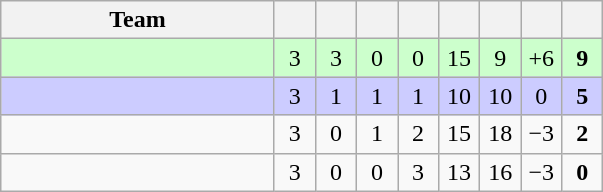<table class="wikitable" style="text-align: center;">
<tr>
<th width="175">Team</th>
<th width="20"></th>
<th width="20"></th>
<th width="20"></th>
<th width="20"></th>
<th width="20"></th>
<th width="20"></th>
<th width="20"></th>
<th width="20"></th>
</tr>
<tr bgcolor="#ccffcc">
<td align=left></td>
<td>3</td>
<td>3</td>
<td>0</td>
<td>0</td>
<td>15</td>
<td>9</td>
<td>+6</td>
<td><strong>9</strong></td>
</tr>
<tr bgcolor="#ccccff">
<td align=left></td>
<td>3</td>
<td>1</td>
<td>1</td>
<td>1</td>
<td>10</td>
<td>10</td>
<td>0</td>
<td><strong>5</strong></td>
</tr>
<tr>
<td align=left></td>
<td>3</td>
<td>0</td>
<td>1</td>
<td>2</td>
<td>15</td>
<td>18</td>
<td>−3</td>
<td><strong>2</strong></td>
</tr>
<tr>
<td align=left></td>
<td>3</td>
<td>0</td>
<td>0</td>
<td>3</td>
<td>13</td>
<td>16</td>
<td>−3</td>
<td><strong>0</strong></td>
</tr>
</table>
